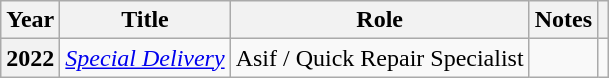<table class="wikitable sortable plainrowheaders">
<tr>
<th scope="col">Year</th>
<th scope="col">Title</th>
<th scope="col">Role</th>
<th scope="col">Notes</th>
<th scope="col" class="unsortable"></th>
</tr>
<tr>
<th scope="row">2022</th>
<td><em><a href='#'>Special Delivery</a></em></td>
<td>Asif / Quick Repair Specialist</td>
<td></td>
<td></td>
</tr>
</table>
